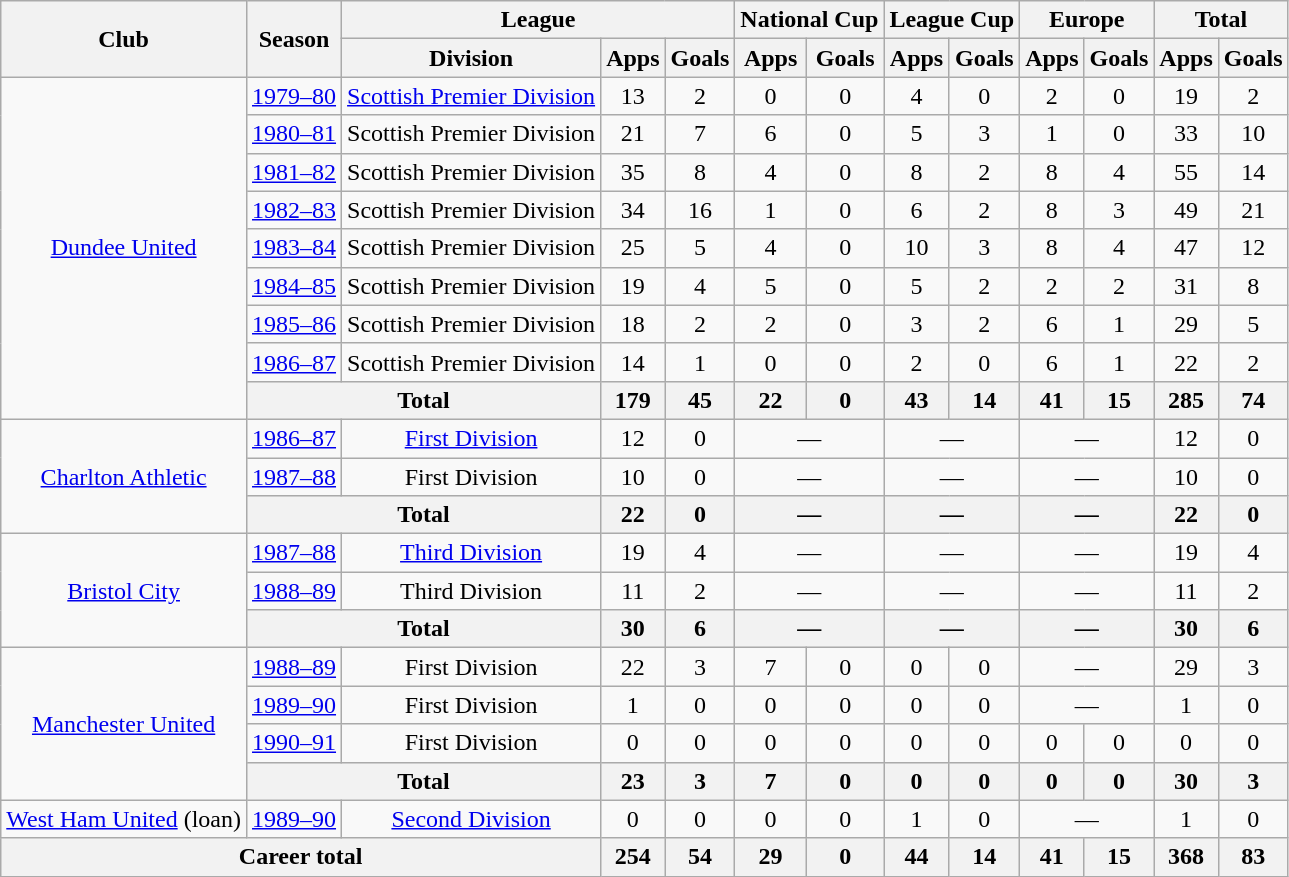<table class=wikitable style="text-align:center">
<tr>
<th rowspan=2>Club</th>
<th rowspan=2>Season</th>
<th colspan=3>League</th>
<th colspan=2>National Cup</th>
<th colspan=2>League Cup</th>
<th colspan=2>Europe</th>
<th colspan=2>Total</th>
</tr>
<tr>
<th>Division</th>
<th>Apps</th>
<th>Goals</th>
<th>Apps</th>
<th>Goals</th>
<th>Apps</th>
<th>Goals</th>
<th>Apps</th>
<th>Goals</th>
<th>Apps</th>
<th>Goals</th>
</tr>
<tr>
<td rowspan=9><a href='#'>Dundee United</a></td>
<td><a href='#'>1979–80</a></td>
<td><a href='#'>Scottish Premier Division</a></td>
<td>13</td>
<td>2</td>
<td>0</td>
<td>0</td>
<td>4</td>
<td>0</td>
<td>2</td>
<td>0</td>
<td>19</td>
<td>2</td>
</tr>
<tr>
<td><a href='#'>1980–81</a></td>
<td>Scottish Premier Division</td>
<td>21</td>
<td>7</td>
<td>6</td>
<td>0</td>
<td>5</td>
<td>3</td>
<td>1</td>
<td>0</td>
<td>33</td>
<td>10</td>
</tr>
<tr>
<td><a href='#'>1981–82</a></td>
<td>Scottish Premier Division</td>
<td>35</td>
<td>8</td>
<td>4</td>
<td>0</td>
<td>8</td>
<td>2</td>
<td>8</td>
<td>4</td>
<td>55</td>
<td>14</td>
</tr>
<tr>
<td><a href='#'>1982–83</a></td>
<td>Scottish Premier Division</td>
<td>34</td>
<td>16</td>
<td>1</td>
<td>0</td>
<td>6</td>
<td>2</td>
<td>8</td>
<td>3</td>
<td>49</td>
<td>21</td>
</tr>
<tr>
<td><a href='#'>1983–84</a></td>
<td>Scottish Premier Division</td>
<td>25</td>
<td>5</td>
<td>4</td>
<td>0</td>
<td>10</td>
<td>3</td>
<td>8</td>
<td>4</td>
<td>47</td>
<td>12</td>
</tr>
<tr>
<td><a href='#'>1984–85</a></td>
<td>Scottish Premier Division</td>
<td>19</td>
<td>4</td>
<td>5</td>
<td>0</td>
<td>5</td>
<td>2</td>
<td>2</td>
<td>2</td>
<td>31</td>
<td>8</td>
</tr>
<tr>
<td><a href='#'>1985–86</a></td>
<td>Scottish Premier Division</td>
<td>18</td>
<td>2</td>
<td>2</td>
<td>0</td>
<td>3</td>
<td>2</td>
<td>6</td>
<td>1</td>
<td>29</td>
<td>5</td>
</tr>
<tr>
<td><a href='#'>1986–87</a></td>
<td>Scottish Premier Division</td>
<td>14</td>
<td>1</td>
<td>0</td>
<td>0</td>
<td>2</td>
<td>0</td>
<td>6</td>
<td>1</td>
<td>22</td>
<td>2</td>
</tr>
<tr>
<th colspan=2>Total</th>
<th>179</th>
<th>45</th>
<th>22</th>
<th>0</th>
<th>43</th>
<th>14</th>
<th>41</th>
<th>15</th>
<th>285</th>
<th>74</th>
</tr>
<tr>
<td rowspan=3><a href='#'>Charlton Athletic</a></td>
<td><a href='#'>1986–87</a></td>
<td><a href='#'>First Division</a></td>
<td>12</td>
<td>0</td>
<td colspan=2>—</td>
<td colspan=2>—</td>
<td colspan=2>—</td>
<td>12</td>
<td>0</td>
</tr>
<tr>
<td><a href='#'>1987–88</a></td>
<td>First Division</td>
<td>10</td>
<td>0</td>
<td colspan=2>—</td>
<td colspan=2>—</td>
<td colspan=2>—</td>
<td>10</td>
<td>0</td>
</tr>
<tr>
<th colspan=2>Total</th>
<th>22</th>
<th>0</th>
<th colspan=2>—</th>
<th colspan=2>—</th>
<th colspan=2>—</th>
<th>22</th>
<th>0</th>
</tr>
<tr>
<td rowspan=3><a href='#'>Bristol City</a></td>
<td><a href='#'>1987–88</a></td>
<td><a href='#'>Third Division</a></td>
<td>19</td>
<td>4</td>
<td colspan=2>—</td>
<td colspan=2>—</td>
<td colspan=2>—</td>
<td>19</td>
<td>4</td>
</tr>
<tr>
<td><a href='#'>1988–89</a></td>
<td>Third Division</td>
<td>11</td>
<td>2</td>
<td colspan=2>—</td>
<td colspan=2>—</td>
<td colspan=2>—</td>
<td>11</td>
<td>2</td>
</tr>
<tr>
<th colspan=2>Total</th>
<th>30</th>
<th>6</th>
<th colspan=2>—</th>
<th colspan=2>—</th>
<th colspan=2>—</th>
<th>30</th>
<th>6</th>
</tr>
<tr>
<td rowspan=4><a href='#'>Manchester United</a></td>
<td><a href='#'>1988–89</a></td>
<td>First Division</td>
<td>22</td>
<td>3</td>
<td>7</td>
<td>0</td>
<td>0</td>
<td>0</td>
<td colspan=2>—</td>
<td>29</td>
<td>3</td>
</tr>
<tr>
<td><a href='#'>1989–90</a></td>
<td>First Division</td>
<td>1</td>
<td>0</td>
<td>0</td>
<td>0</td>
<td>0</td>
<td>0</td>
<td colspan=2>—</td>
<td>1</td>
<td>0</td>
</tr>
<tr>
<td><a href='#'>1990–91</a></td>
<td>First Division</td>
<td>0</td>
<td>0</td>
<td>0</td>
<td>0</td>
<td>0</td>
<td>0</td>
<td>0</td>
<td>0</td>
<td>0</td>
<td>0</td>
</tr>
<tr>
<th colspan=2>Total</th>
<th>23</th>
<th>3</th>
<th>7</th>
<th>0</th>
<th>0</th>
<th>0</th>
<th>0</th>
<th>0</th>
<th>30</th>
<th>3</th>
</tr>
<tr>
<td><a href='#'>West Ham United</a> (loan)</td>
<td><a href='#'>1989–90</a></td>
<td><a href='#'>Second Division</a></td>
<td>0</td>
<td>0</td>
<td>0</td>
<td>0</td>
<td>1</td>
<td>0</td>
<td colspan=2>—</td>
<td>1</td>
<td>0</td>
</tr>
<tr>
<th colspan=3>Career total</th>
<th>254</th>
<th>54</th>
<th>29</th>
<th>0</th>
<th>44</th>
<th>14</th>
<th>41</th>
<th>15</th>
<th>368</th>
<th>83</th>
</tr>
</table>
